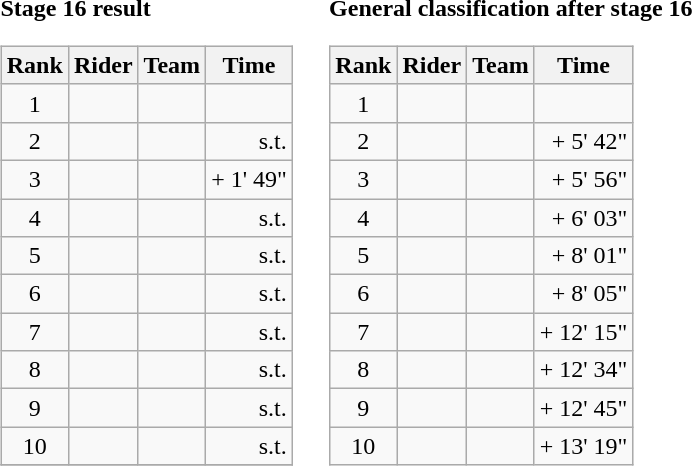<table>
<tr>
<td><strong>Stage 16 result</strong><br><table class="wikitable">
<tr>
<th scope="col">Rank</th>
<th scope="col">Rider</th>
<th scope="col">Team</th>
<th scope="col">Time</th>
</tr>
<tr>
<td style="text-align:center;">1</td>
<td></td>
<td></td>
<td style="text-align:right;"></td>
</tr>
<tr>
<td style="text-align:center;">2</td>
<td> </td>
<td></td>
<td style="text-align:right;">s.t.</td>
</tr>
<tr>
<td style="text-align:center;">3</td>
<td></td>
<td></td>
<td style="text-align:right;">+ 1' 49"</td>
</tr>
<tr>
<td style="text-align:center;">4</td>
<td></td>
<td></td>
<td style="text-align:right;">s.t.</td>
</tr>
<tr>
<td style="text-align:center;">5</td>
<td></td>
<td></td>
<td style="text-align:right;">s.t.</td>
</tr>
<tr>
<td style="text-align:center;">6</td>
<td></td>
<td></td>
<td style="text-align:right;">s.t.</td>
</tr>
<tr>
<td style="text-align:center;">7</td>
<td></td>
<td></td>
<td style="text-align:right;">s.t.</td>
</tr>
<tr>
<td style="text-align:center;">8</td>
<td></td>
<td></td>
<td style="text-align:right;">s.t.</td>
</tr>
<tr>
<td style="text-align:center;">9</td>
<td></td>
<td></td>
<td style="text-align:right;">s.t.</td>
</tr>
<tr>
<td style="text-align:center;">10</td>
<td></td>
<td></td>
<td style="text-align:right;">s.t.</td>
</tr>
<tr>
</tr>
</table>
</td>
<td></td>
<td><strong>General classification after stage 16</strong><br><table class="wikitable">
<tr>
<th scope="col">Rank</th>
<th scope="col">Rider</th>
<th scope="col">Team</th>
<th scope="col">Time</th>
</tr>
<tr>
<td style="text-align:center;">1</td>
<td> </td>
<td></td>
<td style="text-align:right;"></td>
</tr>
<tr>
<td style="text-align:center;">2</td>
<td></td>
<td></td>
<td style="text-align:right;">+ 5' 42"</td>
</tr>
<tr>
<td style="text-align:center;">3</td>
<td></td>
<td></td>
<td style="text-align:right;">+ 5' 56"</td>
</tr>
<tr>
<td style="text-align:center;">4</td>
<td></td>
<td></td>
<td style="text-align:right;">+ 6' 03"</td>
</tr>
<tr>
<td style="text-align:center;">5</td>
<td></td>
<td></td>
<td style="text-align:right;">+ 8' 01"</td>
</tr>
<tr>
<td style="text-align:center;">6</td>
<td></td>
<td></td>
<td style="text-align:right;">+ 8' 05"</td>
</tr>
<tr>
<td style="text-align:center;">7</td>
<td></td>
<td></td>
<td style="text-align:right;">+ 12' 15"</td>
</tr>
<tr>
<td style="text-align:center;">8</td>
<td></td>
<td></td>
<td style="text-align:right;">+ 12' 34"</td>
</tr>
<tr>
<td style="text-align:center;">9</td>
<td></td>
<td></td>
<td style="text-align:right;">+ 12' 45"</td>
</tr>
<tr>
<td style="text-align:center;">10</td>
<td></td>
<td></td>
<td style="text-align:right;">+ 13' 19"</td>
</tr>
</table>
</td>
</tr>
</table>
